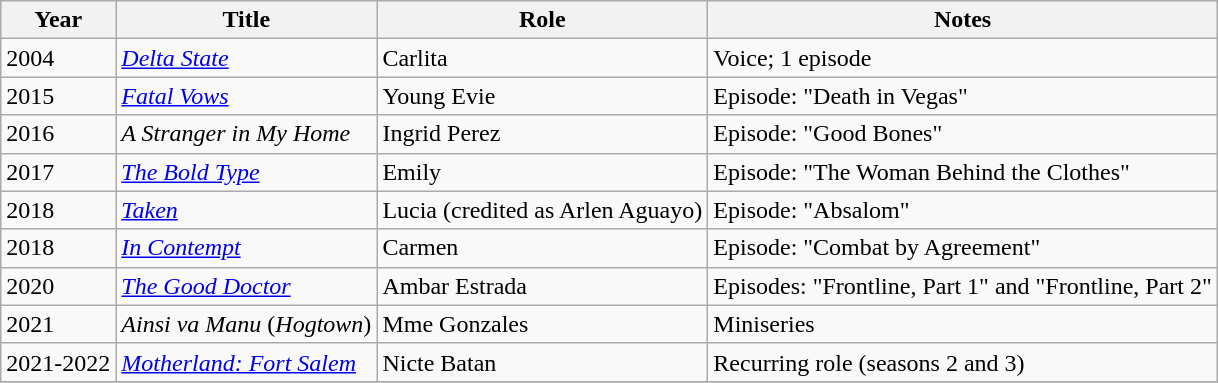<table class="wikitable sortable">
<tr>
<th>Year</th>
<th>Title</th>
<th>Role</th>
<th class="unsortable">Notes</th>
</tr>
<tr>
<td>2004</td>
<td><em><a href='#'>Delta State</a></em></td>
<td>Carlita</td>
<td>Voice; 1 episode</td>
</tr>
<tr>
<td>2015</td>
<td><em><a href='#'>Fatal Vows</a></em></td>
<td>Young Evie</td>
<td>Episode: "Death in Vegas"</td>
</tr>
<tr>
<td>2016</td>
<td data-sort-value="Stranger in My Home, A"><em>A Stranger in My Home</em></td>
<td>Ingrid Perez</td>
<td>Episode: "Good Bones"</td>
</tr>
<tr>
<td>2017</td>
<td data-sort-value="Bold Type, The"><em><a href='#'>The Bold Type</a></em></td>
<td>Emily</td>
<td>Episode: "The Woman Behind the Clothes"</td>
</tr>
<tr>
<td>2018</td>
<td><a href='#'><em>Taken</em></a></td>
<td>Lucia (credited as Arlen Aguayo)</td>
<td>Episode: "Absalom"</td>
</tr>
<tr>
<td>2018</td>
<td><em><a href='#'>In Contempt</a></em></td>
<td>Carmen</td>
<td>Episode: "Combat by Agreement"</td>
</tr>
<tr>
<td>2020</td>
<td data-sort-value="Good Doctor, The"><a href='#'><em>The Good Doctor</em></a></td>
<td>Ambar Estrada</td>
<td>Episodes: "Frontline, Part 1" and "Frontline, Part 2"</td>
</tr>
<tr>
<td>2021</td>
<td><em>Ainsi va Manu</em> (<em>Hogtown</em>)</td>
<td>Mme Gonzales</td>
<td>Miniseries</td>
</tr>
<tr>
<td>2021-2022</td>
<td><em><a href='#'>Motherland: Fort Salem</a></em></td>
<td>Nicte Batan</td>
<td>Recurring role (seasons 2 and 3)</td>
</tr>
<tr>
</tr>
</table>
